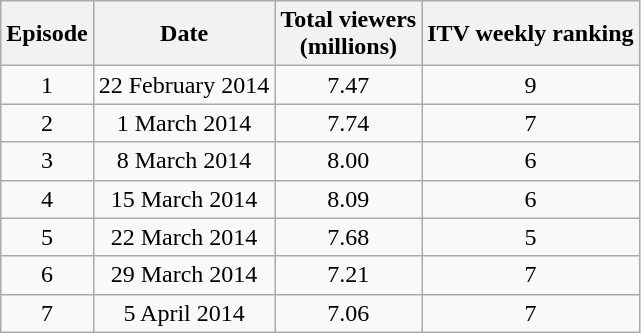<table class="wikitable" style="text-align:center">
<tr>
<th>Episode</th>
<th>Date</th>
<th>Total viewers<br>(millions)</th>
<th>ITV weekly ranking</th>
</tr>
<tr>
<td>1</td>
<td>22 February 2014</td>
<td>7.47</td>
<td>9</td>
</tr>
<tr>
<td>2</td>
<td>1 March 2014</td>
<td>7.74</td>
<td>7</td>
</tr>
<tr>
<td>3</td>
<td>8 March 2014</td>
<td>8.00</td>
<td>6</td>
</tr>
<tr>
<td>4</td>
<td>15 March 2014</td>
<td>8.09</td>
<td>6</td>
</tr>
<tr>
<td>5</td>
<td>22 March 2014</td>
<td>7.68</td>
<td>5</td>
</tr>
<tr>
<td>6</td>
<td>29 March 2014</td>
<td>7.21</td>
<td>7</td>
</tr>
<tr>
<td>7</td>
<td>5 April 2014</td>
<td>7.06</td>
<td>7</td>
</tr>
</table>
